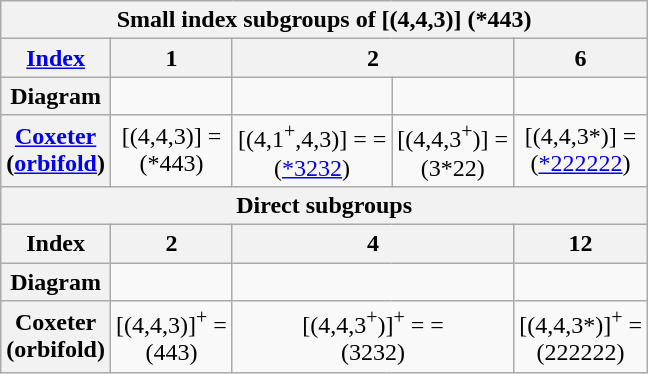<table class="wikitable collapsible collapsed">
<tr>
<th colspan=12>Small index subgroups of [(4,4,3)] (*443)</th>
</tr>
<tr align=center>
<th><a href='#'>Index</a></th>
<th>1</th>
<th colspan=2>2</th>
<th>6</th>
</tr>
<tr align=center>
<th>Diagram</th>
<td></td>
<td></td>
<td></td>
<td></td>
</tr>
<tr align=center>
<th><a href='#'>Coxeter</a><br>(<a href='#'>orbifold</a>)</th>
<td>[(4,4,3)] = <br>(*443)</td>
<td>[(4,1<sup>+</sup>,4,3)] =  = <br>(<a href='#'>*3232</a>)</td>
<td>[(4,4,3<sup>+</sup>)] = <br>(3*22)</td>
<td>[(4,4,3*)] = <br>(<a href='#'>*222222</a>)</td>
</tr>
<tr>
<th colspan=5>Direct subgroups</th>
</tr>
<tr align=center>
<th>Index</th>
<th>2</th>
<th colspan=2>4</th>
<th>12</th>
</tr>
<tr align=center>
<th>Diagram</th>
<td></td>
<td colspan=2></td>
<td></td>
</tr>
<tr align=center>
<th>Coxeter<br>(orbifold)</th>
<td>[(4,4,3)]<sup>+</sup> = <br>(443)</td>
<td colspan=2>[(4,4,3<sup>+</sup>)]<sup>+</sup> =  = <br>(3232)</td>
<td>[(4,4,3*)]<sup>+</sup> = <br>(222222)</td>
</tr>
</table>
